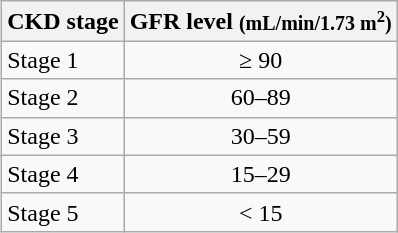<table class="wikitable" style="float:right; margin-left:5px">
<tr>
<th>CKD stage</th>
<th>GFR level <small>(mL/min/1.73 m<sup>2</sup>)</small></th>
</tr>
<tr>
<td>Stage 1</td>
<td style="text-align:center">≥ 90</td>
</tr>
<tr>
<td>Stage 2</td>
<td style="text-align:center">60–89</td>
</tr>
<tr>
<td>Stage 3</td>
<td style="text-align:center">30–59</td>
</tr>
<tr>
<td>Stage 4</td>
<td style="text-align:center">15–29</td>
</tr>
<tr>
<td>Stage 5</td>
<td style="text-align:center">< 15</td>
</tr>
</table>
